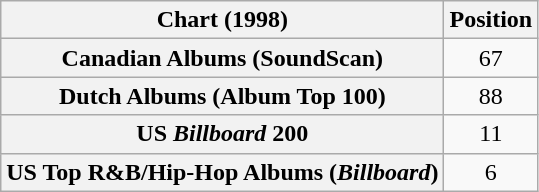<table class="wikitable sortable plainrowheaders" style="text-align:center;">
<tr>
<th scope="col">Chart (1998)</th>
<th scope="col">Position</th>
</tr>
<tr>
<th scope="row">Canadian Albums (SoundScan)</th>
<td>67</td>
</tr>
<tr>
<th scope="row">Dutch Albums (Album Top 100)</th>
<td>88</td>
</tr>
<tr>
<th scope="row">US <em>Billboard</em> 200</th>
<td>11</td>
</tr>
<tr>
<th scope="row">US Top R&B/Hip-Hop Albums (<em>Billboard</em>)</th>
<td>6</td>
</tr>
</table>
